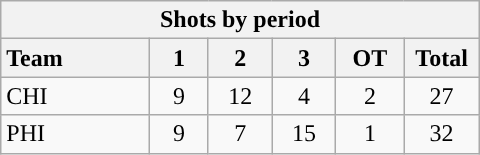<table class="wikitable" style="width:20em; text-align:right;">
<tr>
<th colspan=6>Shots by period</th>
</tr>
<tr>
<th style="width:8em; text-align:left;">Team</th>
<th style="width:3em;">1</th>
<th style="width:3em;">2</th>
<th style="width:3em;">3</th>
<th style="width:3em;">OT</th>
<th style="width:3em;">Total</th>
</tr>
<tr style="text-align:center;">
<td style="text-align:left;">CHI</td>
<td>9</td>
<td>12</td>
<td>4</td>
<td>2</td>
<td>27</td>
</tr>
<tr style="text-align:center;">
<td style="text-align:left;">PHI</td>
<td>9</td>
<td>7</td>
<td>15</td>
<td>1</td>
<td>32</td>
</tr>
</table>
